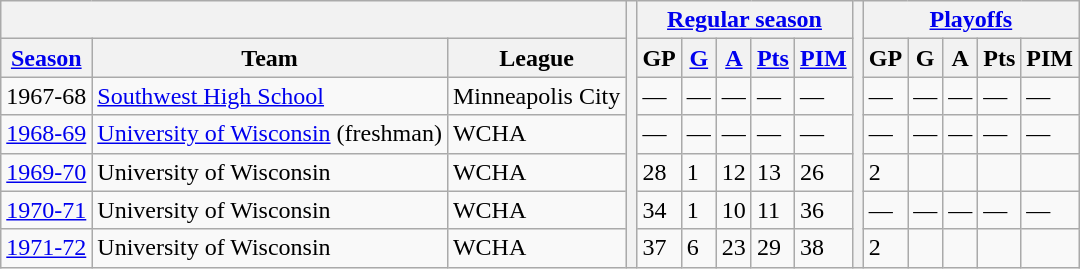<table class="wikitable">
<tr>
<th colspan="3"></th>
<th rowspan="104"></th>
<th colspan="5"><a href='#'>Regular season</a></th>
<th rowspan="104"></th>
<th colspan="5"><a href='#'>Playoffs</a></th>
</tr>
<tr>
<th><a href='#'>Season</a></th>
<th>Team</th>
<th>League</th>
<th>GP</th>
<th><a href='#'>G</a></th>
<th><a href='#'>A</a></th>
<th><a href='#'>Pts</a></th>
<th><a href='#'>PIM</a></th>
<th>GP</th>
<th>G</th>
<th>A</th>
<th>Pts</th>
<th>PIM</th>
</tr>
<tr>
<td>1967-68</td>
<td><a href='#'>Southwest High School</a></td>
<td>Minneapolis City</td>
<td>—</td>
<td>—</td>
<td>—</td>
<td>—</td>
<td>—</td>
<td>—</td>
<td>—</td>
<td>—</td>
<td>—</td>
<td>—</td>
</tr>
<tr>
<td><a href='#'>1968-69</a></td>
<td><a href='#'>University of Wisconsin</a> (freshman)</td>
<td>WCHA</td>
<td>—</td>
<td>—</td>
<td>—</td>
<td>—</td>
<td>—</td>
<td>—</td>
<td>—</td>
<td>—</td>
<td>—</td>
<td>—</td>
</tr>
<tr>
<td><a href='#'>1969-70</a></td>
<td>University of Wisconsin</td>
<td>WCHA</td>
<td>28</td>
<td>1</td>
<td>12</td>
<td>13</td>
<td>26</td>
<td>2</td>
<td></td>
<td></td>
<td></td>
<td></td>
</tr>
<tr>
<td><a href='#'>1970-71</a></td>
<td>University of Wisconsin</td>
<td>WCHA</td>
<td>34</td>
<td>1</td>
<td>10</td>
<td>11</td>
<td>36</td>
<td>—</td>
<td>—</td>
<td>—</td>
<td>—</td>
<td>—</td>
</tr>
<tr>
<td><a href='#'>1971-72</a></td>
<td>University of Wisconsin</td>
<td>WCHA</td>
<td>37</td>
<td>6</td>
<td>23</td>
<td>29</td>
<td>38</td>
<td>2</td>
<td></td>
<td></td>
<td></td>
<td></td>
</tr>
</table>
